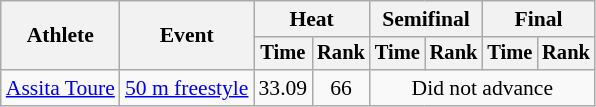<table class=wikitable style="font-size:90%">
<tr>
<th rowspan="2">Athlete</th>
<th rowspan="2">Event</th>
<th colspan="2">Heat</th>
<th colspan="2">Semifinal</th>
<th colspan="2">Final</th>
</tr>
<tr style="font-size:95%">
<th>Time</th>
<th>Rank</th>
<th>Time</th>
<th>Rank</th>
<th>Time</th>
<th>Rank</th>
</tr>
<tr align=center>
<td align=left><a href='#'>Assita Toure</a></td>
<td align=left><a href='#'>50 m freestyle</a></td>
<td>33.09</td>
<td>66</td>
<td colspan=4>Did not advance</td>
</tr>
</table>
